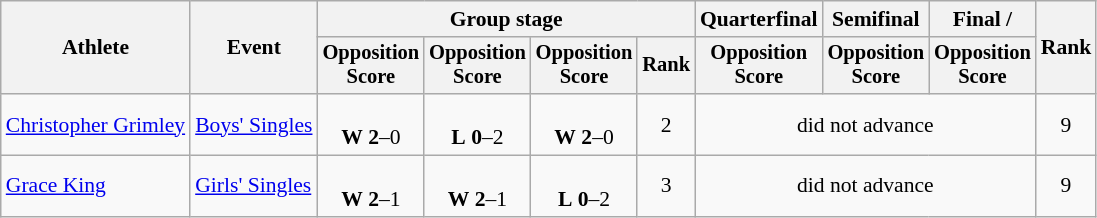<table class="wikitable" style="font-size:90%">
<tr>
<th rowspan=2>Athlete</th>
<th rowspan=2>Event</th>
<th colspan=4>Group stage</th>
<th>Quarterfinal</th>
<th>Semifinal</th>
<th>Final / </th>
<th rowspan=2>Rank</th>
</tr>
<tr style="font-size:95%">
<th>Opposition<br>Score</th>
<th>Opposition<br>Score</th>
<th>Opposition<br>Score</th>
<th>Rank</th>
<th>Opposition<br>Score</th>
<th>Opposition<br>Score</th>
<th>Opposition<br>Score</th>
</tr>
<tr align=center>
<td align=left><a href='#'>Christopher Grimley</a></td>
<td align=left><a href='#'>Boys' Singles</a></td>
<td><br><strong>W</strong> <strong>2</strong>–0</td>
<td><br><strong>L</strong> <strong>0</strong>–2</td>
<td><br><strong>W</strong> <strong>2</strong>–0</td>
<td>2</td>
<td colspan=3>did not advance</td>
<td>9</td>
</tr>
<tr align=center>
<td align=left><a href='#'>Grace King</a></td>
<td align=left><a href='#'>Girls' Singles</a></td>
<td><br><strong>W</strong> <strong>2</strong>–1</td>
<td><br><strong>W</strong> <strong>2</strong>–1</td>
<td><br><strong>L</strong> <strong>0</strong>–2</td>
<td>3</td>
<td colspan=3>did not advance</td>
<td>9</td>
</tr>
</table>
